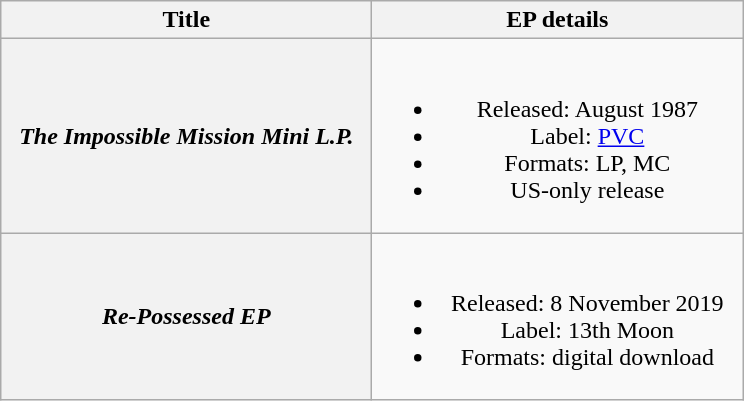<table class="wikitable plainrowheaders" style="text-align:center;">
<tr>
<th scope="col" style="width:15em;">Title</th>
<th scope="col" style="width:15em;">EP details</th>
</tr>
<tr>
<th scope="row"><em>The Impossible Mission Mini L.P.</em></th>
<td><br><ul><li>Released: August 1987</li><li>Label: <a href='#'>PVC</a></li><li>Formats: LP, MC</li><li>US-only release</li></ul></td>
</tr>
<tr>
<th scope="row"><em>Re-Possessed EP</em></th>
<td><br><ul><li>Released: 8 November 2019</li><li>Label: 13th Moon</li><li>Formats: digital download</li></ul></td>
</tr>
</table>
